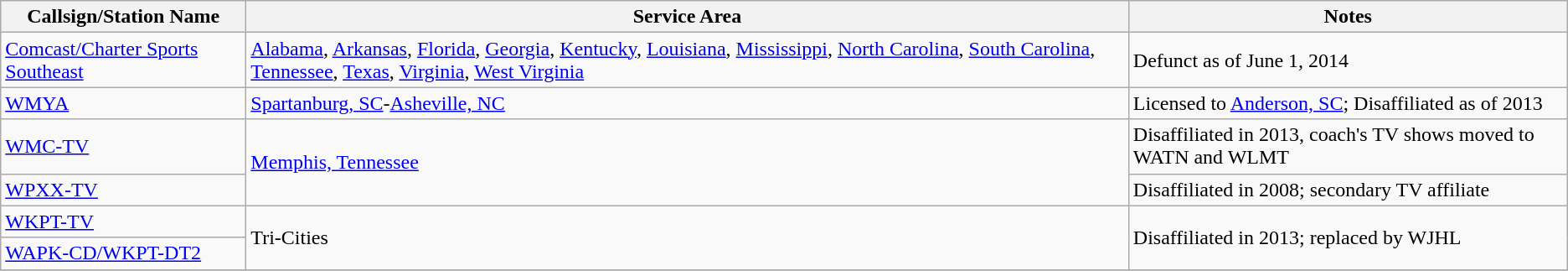<table class="wikitable sortable">
<tr>
<th>Callsign/Station Name</th>
<th>Service Area</th>
<th>Notes</th>
</tr>
<tr>
<td><a href='#'>Comcast/Charter Sports Southeast</a></td>
<td><a href='#'>Alabama</a>, <a href='#'>Arkansas</a>, <a href='#'>Florida</a>, <a href='#'>Georgia</a>, <a href='#'>Kentucky</a>, <a href='#'>Louisiana</a>, <a href='#'>Mississippi</a>, <a href='#'>North Carolina</a>, <a href='#'>South Carolina</a>, <a href='#'>Tennessee</a>, <a href='#'>Texas</a>, <a href='#'>Virginia</a>, <a href='#'>West Virginia</a></td>
<td>Defunct as of June 1, 2014</td>
</tr>
<tr>
<td><a href='#'>WMYA</a></td>
<td><a href='#'>Spartanburg, SC</a>-<a href='#'>Asheville, NC</a></td>
<td>Licensed to <a href='#'>Anderson, SC</a>; Disaffiliated as of 2013</td>
</tr>
<tr>
<td><a href='#'>WMC-TV</a></td>
<td rowspan=2><a href='#'>Memphis, Tennessee</a></td>
<td>Disaffiliated in 2013, coach's TV shows moved to WATN and WLMT</td>
</tr>
<tr>
<td><a href='#'>WPXX-TV</a></td>
<td>Disaffiliated in 2008; secondary TV affiliate</td>
</tr>
<tr>
<td><a href='#'>WKPT-TV</a></td>
<td rowspan=2>Tri-Cities</td>
<td rowspan=2>Disaffiliated in 2013; replaced by WJHL</td>
</tr>
<tr>
<td><a href='#'>WAPK-CD/WKPT-DT2</a></td>
</tr>
<tr>
</tr>
</table>
